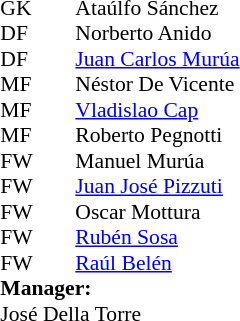<table cellspacing="0" cellpadding="0" style="font-size:90%; margin:0.2em auto;">
<tr>
<th width="25"></th>
<th width="25"></th>
</tr>
<tr>
<td>GK</td>
<td></td>
<td> Ataúlfo Sánchez</td>
</tr>
<tr>
<td>DF</td>
<td></td>
<td> Norberto Anido</td>
</tr>
<tr>
<td>DF</td>
<td></td>
<td> <a href='#'>Juan Carlos Murúa</a></td>
</tr>
<tr>
<td>MF</td>
<td></td>
<td> Néstor De Vicente</td>
</tr>
<tr>
<td>MF</td>
<td></td>
<td> <a href='#'>Vladislao Cap</a></td>
</tr>
<tr>
<td>MF</td>
<td></td>
<td> Roberto Pegnotti</td>
</tr>
<tr>
<td>FW</td>
<td></td>
<td> Manuel Murúa</td>
</tr>
<tr>
<td>FW</td>
<td></td>
<td> <a href='#'>Juan José Pizzuti</a></td>
</tr>
<tr>
<td>FW</td>
<td></td>
<td> Oscar Mottura</td>
</tr>
<tr>
<td>FW</td>
<td></td>
<td> <a href='#'>Rubén Sosa</a></td>
</tr>
<tr>
<td>FW</td>
<td></td>
<td> <a href='#'>Raúl Belén</a></td>
</tr>
<tr>
<td colspan=4><strong>Manager:</strong></td>
</tr>
<tr>
<td colspan="4"> José Della Torre</td>
</tr>
</table>
